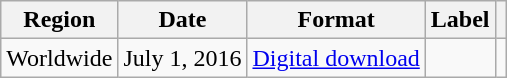<table class="wikitable">
<tr>
<th>Region</th>
<th>Date</th>
<th>Format</th>
<th>Label</th>
<th></th>
</tr>
<tr>
<td>Worldwide</td>
<td>July 1, 2016</td>
<td><a href='#'>Digital download</a></td>
<td></td>
<td style="text-align:center;"></td>
</tr>
</table>
